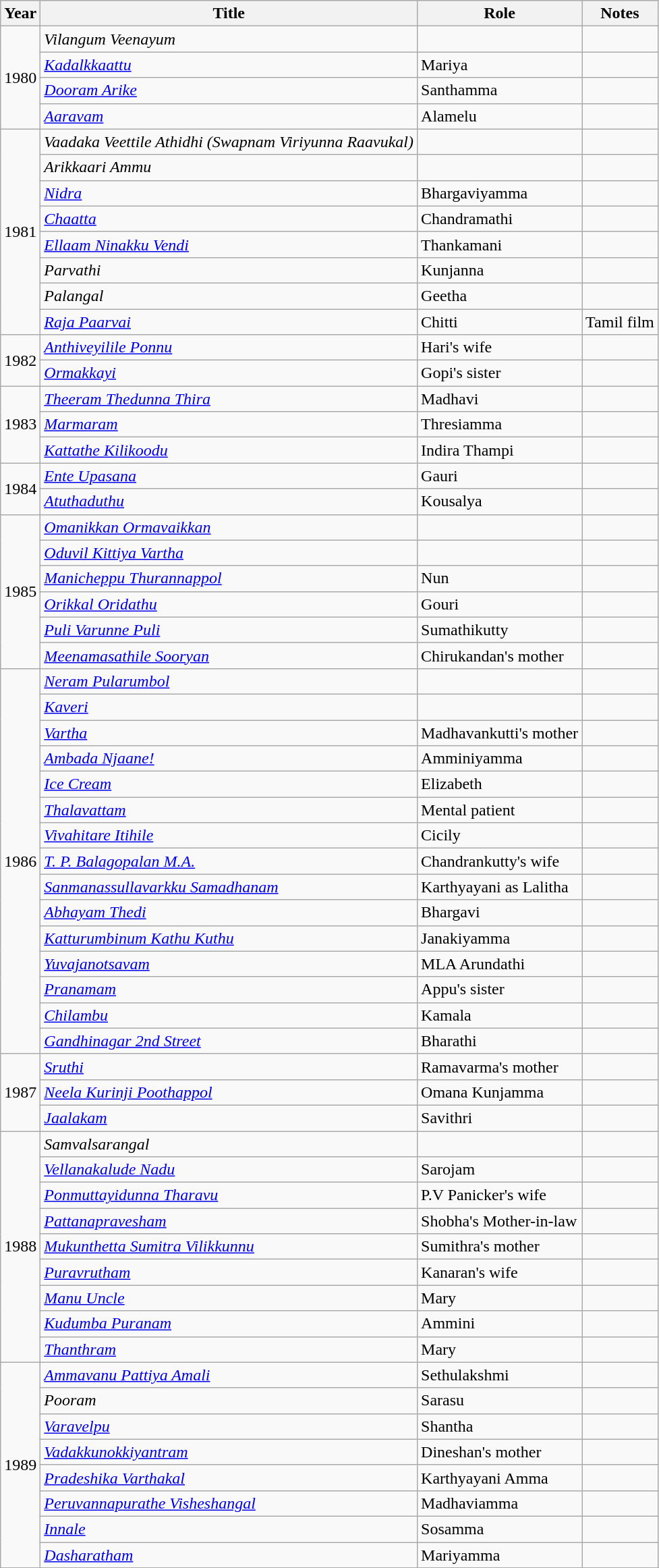<table class="wikitable sortable">
<tr>
<th>Year</th>
<th>Title</th>
<th>Role</th>
<th class="unsortable">Notes</th>
</tr>
<tr>
<td rowspan=4>1980</td>
<td><em>Vilangum Veenayum</em></td>
<td></td>
<td></td>
</tr>
<tr>
<td><em><a href='#'>Kadalkkaattu</a></em></td>
<td>Mariya</td>
<td></td>
</tr>
<tr>
<td><em><a href='#'>Dooram Arike</a></em></td>
<td>Santhamma</td>
<td></td>
</tr>
<tr>
<td><em><a href='#'>Aaravam</a></em></td>
<td>Alamelu</td>
<td></td>
</tr>
<tr>
<td rowspan=8>1981</td>
<td><em>Vaadaka Veettile Athidhi (Swapnam Viriyunna Raavukal)</em></td>
<td></td>
<td></td>
</tr>
<tr>
<td><em>Arikkaari Ammu</em></td>
<td></td>
<td></td>
</tr>
<tr>
<td><em><a href='#'>Nidra</a></em></td>
<td>Bhargaviyamma</td>
<td></td>
</tr>
<tr>
<td><em><a href='#'>Chaatta</a></em></td>
<td>Chandramathi</td>
<td></td>
</tr>
<tr>
<td><em><a href='#'>Ellaam Ninakku Vendi</a></em></td>
<td>Thankamani</td>
<td></td>
</tr>
<tr>
<td><em>Parvathi</em></td>
<td>Kunjanna</td>
<td></td>
</tr>
<tr>
<td><em>Palangal</em></td>
<td>Geetha</td>
<td></td>
</tr>
<tr>
<td><em><a href='#'>Raja Paarvai</a></em></td>
<td>Chitti</td>
<td>Tamil film</td>
</tr>
<tr>
<td rowspan=2>1982</td>
<td><em><a href='#'>Anthiveyilile Ponnu</a></em></td>
<td>Hari's wife</td>
<td></td>
</tr>
<tr>
<td><em><a href='#'>Ormakkayi</a></em></td>
<td>Gopi's sister</td>
<td></td>
</tr>
<tr>
<td rowspan=3>1983</td>
<td><em><a href='#'>Theeram Thedunna Thira</a></em></td>
<td>Madhavi</td>
<td></td>
</tr>
<tr>
<td><em><a href='#'>Marmaram</a></em></td>
<td>Thresiamma</td>
<td></td>
</tr>
<tr>
<td><em><a href='#'>Kattathe Kilikoodu</a></em></td>
<td>Indira Thampi</td>
<td></td>
</tr>
<tr>
<td rowspan=2>1984</td>
<td><em><a href='#'>Ente Upasana</a></em></td>
<td>Gauri</td>
<td></td>
</tr>
<tr>
<td><em><a href='#'>Atuthaduthu</a></em></td>
<td>Kousalya</td>
<td></td>
</tr>
<tr>
<td rowspan=6>1985</td>
<td><em><a href='#'>Omanikkan Ormavaikkan</a></em></td>
<td></td>
<td></td>
</tr>
<tr>
<td><em><a href='#'>Oduvil Kittiya Vartha</a></em></td>
<td></td>
<td></td>
</tr>
<tr>
<td><em><a href='#'>Manicheppu Thurannappol</a></em></td>
<td>Nun</td>
<td></td>
</tr>
<tr>
<td><em><a href='#'>Orikkal Oridathu</a></em></td>
<td>Gouri</td>
<td></td>
</tr>
<tr>
<td><em><a href='#'>Puli Varunne Puli</a></em></td>
<td>Sumathikutty</td>
<td></td>
</tr>
<tr>
<td><em><a href='#'>Meenamasathile Sooryan</a></em></td>
<td>Chirukandan's mother</td>
<td></td>
</tr>
<tr>
<td rowspan=15>1986</td>
<td><em><a href='#'>Neram Pularumbol</a></em></td>
<td></td>
<td></td>
</tr>
<tr>
<td><em><a href='#'>Kaveri</a></em></td>
<td></td>
<td></td>
</tr>
<tr>
<td><em><a href='#'>Vartha</a></em></td>
<td>Madhavankutti's mother</td>
<td></td>
</tr>
<tr>
<td><em><a href='#'>Ambada Njaane!</a></em></td>
<td>Amminiyamma</td>
<td></td>
</tr>
<tr>
<td><em><a href='#'>Ice Cream</a></em></td>
<td>Elizabeth</td>
<td></td>
</tr>
<tr>
<td><em><a href='#'>Thalavattam</a></em></td>
<td>Mental patient</td>
<td></td>
</tr>
<tr>
<td><em><a href='#'>Vivahitare Itihile</a></em></td>
<td>Cicily</td>
<td></td>
</tr>
<tr>
<td><em><a href='#'>T. P. Balagopalan M.A.</a></em></td>
<td>Chandrankutty's wife</td>
<td></td>
</tr>
<tr>
<td><em><a href='#'>Sanmanassullavarkku Samadhanam</a></em></td>
<td>Karthyayani as Lalitha</td>
<td></td>
</tr>
<tr>
<td><em><a href='#'>Abhayam Thedi</a></em></td>
<td>Bhargavi</td>
<td></td>
</tr>
<tr>
<td><em><a href='#'>Katturumbinum Kathu Kuthu</a></em></td>
<td>Janakiyamma</td>
<td></td>
</tr>
<tr>
<td><em><a href='#'>Yuvajanotsavam</a></em></td>
<td>MLA Arundathi</td>
<td></td>
</tr>
<tr>
<td><em><a href='#'>Pranamam</a></em></td>
<td>Appu's sister</td>
<td></td>
</tr>
<tr>
<td><em><a href='#'>Chilambu</a></em></td>
<td>Kamala</td>
<td></td>
</tr>
<tr>
<td><em><a href='#'>Gandhinagar 2nd Street</a></em></td>
<td>Bharathi</td>
<td></td>
</tr>
<tr>
<td rowspan=3>1987</td>
<td><em><a href='#'>Sruthi</a></em></td>
<td>Ramavarma's mother</td>
<td></td>
</tr>
<tr>
<td><em><a href='#'>Neela Kurinji Poothappol</a></em></td>
<td>Omana Kunjamma</td>
<td></td>
</tr>
<tr>
<td><em><a href='#'>Jaalakam</a></em></td>
<td>Savithri</td>
<td></td>
</tr>
<tr>
<td rowspan=9>1988</td>
<td><em>Samvalsarangal</em></td>
<td></td>
<td></td>
</tr>
<tr>
<td><em><a href='#'>Vellanakalude Nadu</a></em></td>
<td>Sarojam</td>
<td></td>
</tr>
<tr>
<td><em><a href='#'>Ponmuttayidunna Tharavu</a></em></td>
<td>P.V Panicker's wife</td>
<td></td>
</tr>
<tr>
<td><em><a href='#'>Pattanapravesham</a></em></td>
<td>Shobha's Mother-in-law</td>
<td></td>
</tr>
<tr>
<td><em><a href='#'>Mukunthetta Sumitra Vilikkunnu</a></em></td>
<td>Sumithra's mother</td>
<td></td>
</tr>
<tr>
<td><em><a href='#'>Puravrutham</a></em></td>
<td>Kanaran's wife</td>
<td></td>
</tr>
<tr>
<td><em><a href='#'>Manu Uncle</a></em></td>
<td>Mary</td>
<td></td>
</tr>
<tr>
<td><em><a href='#'>Kudumba Puranam</a></em></td>
<td>Ammini</td>
<td></td>
</tr>
<tr>
<td><em><a href='#'>Thanthram</a></em></td>
<td>Mary</td>
<td></td>
</tr>
<tr>
<td rowspan=8>1989</td>
<td><em><a href='#'>Ammavanu Pattiya Amali</a></em></td>
<td>Sethulakshmi</td>
<td></td>
</tr>
<tr>
<td><em>Pooram</em></td>
<td>Sarasu</td>
<td></td>
</tr>
<tr>
<td><em><a href='#'>Varavelpu</a></em></td>
<td>Shantha</td>
<td></td>
</tr>
<tr>
<td><em><a href='#'>Vadakkunokkiyantram</a></em></td>
<td>Dineshan's mother</td>
<td></td>
</tr>
<tr>
<td><em><a href='#'>Pradeshika Varthakal</a></em></td>
<td>Karthyayani Amma</td>
<td></td>
</tr>
<tr>
<td><em><a href='#'>Peruvannapurathe Visheshangal</a></em></td>
<td>Madhaviamma</td>
<td></td>
</tr>
<tr>
<td><em><a href='#'>Innale</a></em></td>
<td>Sosamma</td>
<td></td>
</tr>
<tr>
<td><em><a href='#'>Dasharatham</a></em></td>
<td>Mariyamma</td>
<td></td>
</tr>
<tr>
</tr>
</table>
